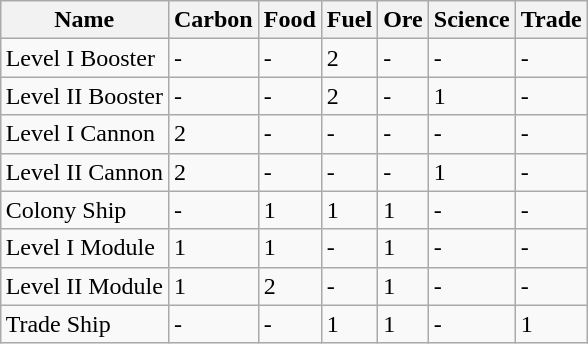<table class="wikitable" style="float:right;">
<tr>
<th>Name</th>
<th>Carbon</th>
<th>Food</th>
<th>Fuel</th>
<th>Ore</th>
<th>Science</th>
<th>Trade</th>
</tr>
<tr>
<td>Level I Booster</td>
<td>-</td>
<td>-</td>
<td>2</td>
<td>-</td>
<td>-</td>
<td>-</td>
</tr>
<tr>
<td>Level II Booster</td>
<td>-</td>
<td>-</td>
<td>2</td>
<td>-</td>
<td>1</td>
<td>-</td>
</tr>
<tr>
<td>Level I Cannon</td>
<td>2</td>
<td>-</td>
<td>-</td>
<td>-</td>
<td>-</td>
<td>-</td>
</tr>
<tr>
<td>Level II Cannon</td>
<td>2</td>
<td>-</td>
<td>-</td>
<td>-</td>
<td>1</td>
<td>-</td>
</tr>
<tr>
<td>Colony Ship</td>
<td>-</td>
<td>1</td>
<td>1</td>
<td>1</td>
<td>-</td>
<td>-</td>
</tr>
<tr>
<td>Level I Module</td>
<td>1</td>
<td>1</td>
<td>-</td>
<td>1</td>
<td>-</td>
<td>-</td>
</tr>
<tr>
<td>Level II Module</td>
<td>1</td>
<td>2</td>
<td>-</td>
<td>1</td>
<td>-</td>
<td>-</td>
</tr>
<tr>
<td>Trade Ship</td>
<td>-</td>
<td>-</td>
<td>1</td>
<td>1</td>
<td>-</td>
<td>1</td>
</tr>
</table>
